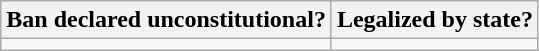<table class="wikitable">
<tr>
<th>Ban declared unconstitutional?</th>
<th>Legalized by state?</th>
</tr>
<tr>
<td></td>
<td></td>
</tr>
</table>
